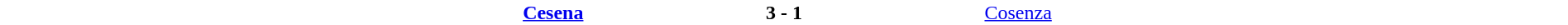<table cellspacing=0 width=100% style=background:#FFFFFF>
<tr>
<td width=22% align=right><strong> <a href='#'>Cesena</a></strong></td>
<td align=center width=15%><strong>3 - 1</strong></td>
<td width=22%> <a href='#'>Cosenza</a></td>
</tr>
</table>
